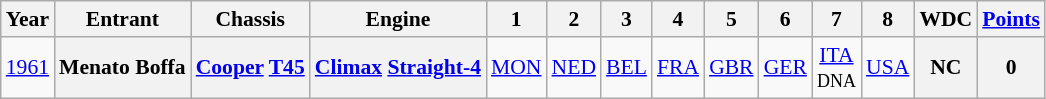<table class="wikitable" style="text-align:center; font-size:90%">
<tr>
<th>Year</th>
<th>Entrant</th>
<th>Chassis</th>
<th>Engine</th>
<th>1</th>
<th>2</th>
<th>3</th>
<th>4</th>
<th>5</th>
<th>6</th>
<th>7</th>
<th>8</th>
<th>WDC</th>
<th><a href='#'>Points</a></th>
</tr>
<tr>
<td><a href='#'>1961</a></td>
<th>Menato Boffa</th>
<th><a href='#'>Cooper</a> <a href='#'>T45</a></th>
<th><a href='#'>Climax</a> <a href='#'>Straight-4</a></th>
<td><a href='#'>MON</a></td>
<td><a href='#'>NED</a></td>
<td><a href='#'>BEL</a></td>
<td><a href='#'>FRA</a></td>
<td><a href='#'>GBR</a></td>
<td><a href='#'>GER</a></td>
<td><a href='#'>ITA</a><br><small>DNA</small></td>
<td><a href='#'>USA</a></td>
<th>NC</th>
<th>0</th>
</tr>
</table>
